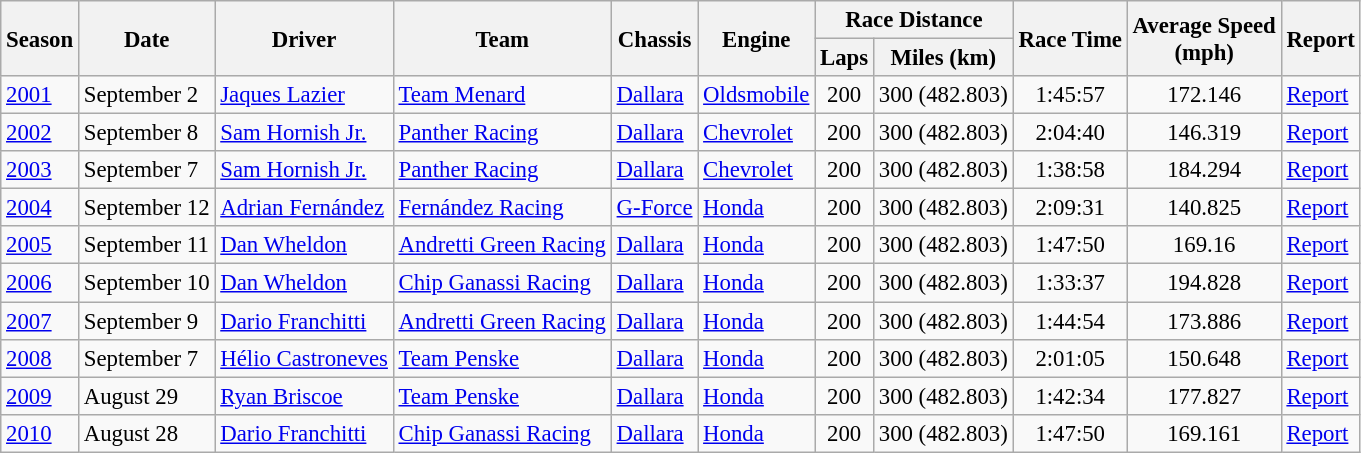<table class="wikitable" style="font-size: 95%;">
<tr>
<th rowspan="2">Season</th>
<th rowspan="2">Date</th>
<th rowspan="2">Driver</th>
<th rowspan="2">Team</th>
<th rowspan="2">Chassis</th>
<th rowspan="2">Engine</th>
<th colspan="2">Race Distance</th>
<th rowspan="2">Race Time</th>
<th rowspan="2">Average Speed<br>(mph)</th>
<th rowspan="2">Report</th>
</tr>
<tr>
<th>Laps</th>
<th>Miles (km)</th>
</tr>
<tr>
<td><a href='#'>2001</a></td>
<td>September 2</td>
<td> <a href='#'>Jaques Lazier</a></td>
<td><a href='#'>Team Menard</a></td>
<td><a href='#'>Dallara</a></td>
<td><a href='#'>Oldsmobile</a></td>
<td align="center">200</td>
<td align="center">300 (482.803)</td>
<td align="center">1:45:57</td>
<td align="center">172.146</td>
<td><a href='#'>Report</a></td>
</tr>
<tr>
<td><a href='#'>2002</a></td>
<td>September 8</td>
<td> <a href='#'>Sam Hornish Jr.</a></td>
<td><a href='#'>Panther Racing</a></td>
<td><a href='#'>Dallara</a></td>
<td><a href='#'>Chevrolet</a></td>
<td align="center">200</td>
<td align="center">300 (482.803)</td>
<td align="center">2:04:40</td>
<td align="center">146.319</td>
<td><a href='#'>Report</a></td>
</tr>
<tr>
<td><a href='#'>2003</a></td>
<td>September 7</td>
<td> <a href='#'>Sam Hornish Jr.</a></td>
<td><a href='#'>Panther Racing</a></td>
<td><a href='#'>Dallara</a></td>
<td><a href='#'>Chevrolet</a></td>
<td align="center">200</td>
<td align="center">300 (482.803)</td>
<td align="center">1:38:58</td>
<td align="center">184.294</td>
<td><a href='#'>Report</a></td>
</tr>
<tr>
<td><a href='#'>2004</a></td>
<td>September 12</td>
<td> <a href='#'>Adrian Fernández</a></td>
<td><a href='#'>Fernández Racing</a></td>
<td><a href='#'>G-Force</a></td>
<td><a href='#'>Honda</a></td>
<td align="center">200</td>
<td align="center">300 (482.803)</td>
<td align="center">2:09:31</td>
<td align="center">140.825</td>
<td><a href='#'>Report</a></td>
</tr>
<tr>
<td><a href='#'>2005</a></td>
<td>September 11</td>
<td> <a href='#'>Dan Wheldon</a></td>
<td><a href='#'>Andretti Green Racing</a></td>
<td><a href='#'>Dallara</a></td>
<td><a href='#'>Honda</a></td>
<td align="center">200</td>
<td align="center">300 (482.803)</td>
<td align="center">1:47:50</td>
<td align="center">169.16</td>
<td><a href='#'>Report</a></td>
</tr>
<tr>
<td><a href='#'>2006</a></td>
<td>September 10</td>
<td> <a href='#'>Dan Wheldon</a></td>
<td><a href='#'>Chip Ganassi Racing</a></td>
<td><a href='#'>Dallara</a></td>
<td><a href='#'>Honda</a></td>
<td align="center">200</td>
<td align="center">300 (482.803)</td>
<td align="center">1:33:37</td>
<td align="center">194.828</td>
<td><a href='#'>Report</a></td>
</tr>
<tr>
<td><a href='#'>2007</a></td>
<td>September 9</td>
<td> <a href='#'>Dario Franchitti</a></td>
<td><a href='#'>Andretti Green Racing</a></td>
<td><a href='#'>Dallara</a></td>
<td><a href='#'>Honda</a></td>
<td align="center">200</td>
<td align="center">300 (482.803)</td>
<td align="center">1:44:54</td>
<td align="center">173.886</td>
<td><a href='#'>Report</a></td>
</tr>
<tr>
<td><a href='#'>2008</a></td>
<td>September 7</td>
<td> <a href='#'>Hélio Castroneves</a></td>
<td><a href='#'>Team Penske</a></td>
<td><a href='#'>Dallara</a></td>
<td><a href='#'>Honda</a></td>
<td align="center">200</td>
<td align="center">300 (482.803)</td>
<td align="center">2:01:05</td>
<td align="center">150.648</td>
<td><a href='#'>Report</a></td>
</tr>
<tr>
<td><a href='#'>2009</a></td>
<td>August 29</td>
<td> <a href='#'>Ryan Briscoe</a></td>
<td><a href='#'>Team Penske</a></td>
<td><a href='#'>Dallara</a></td>
<td><a href='#'>Honda</a></td>
<td align="center">200</td>
<td align="center">300 (482.803)</td>
<td align="center">1:42:34</td>
<td align="center">177.827</td>
<td><a href='#'>Report</a></td>
</tr>
<tr>
<td><a href='#'>2010</a></td>
<td>August 28</td>
<td> <a href='#'>Dario Franchitti</a></td>
<td><a href='#'>Chip Ganassi Racing</a></td>
<td><a href='#'>Dallara</a></td>
<td><a href='#'>Honda</a></td>
<td align="center">200</td>
<td align="center">300 (482.803)</td>
<td align="center">1:47:50</td>
<td align="center">169.161</td>
<td><a href='#'>Report</a></td>
</tr>
</table>
